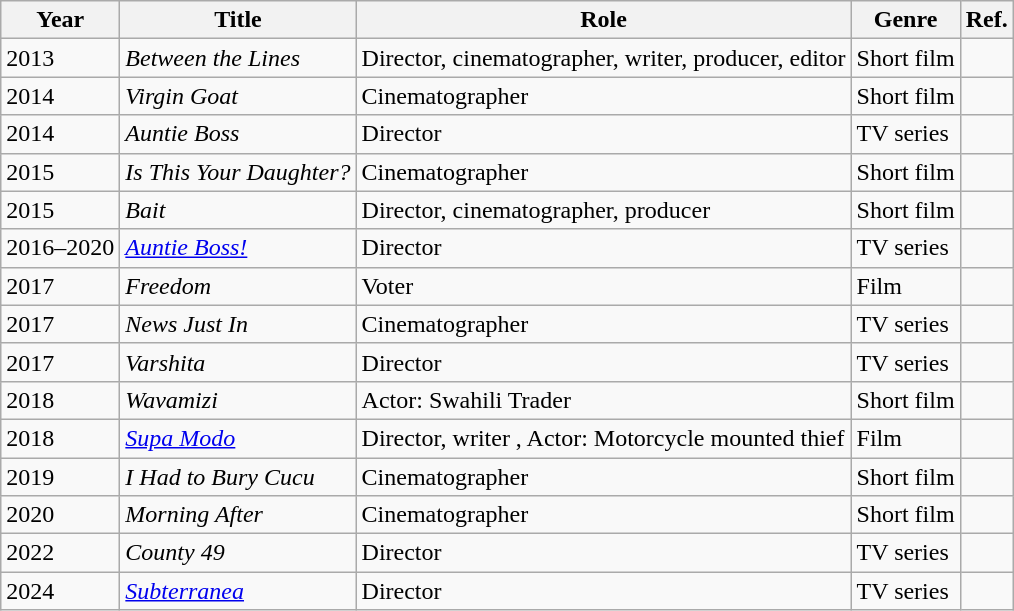<table class="wikitable">
<tr>
<th>Year</th>
<th>Title</th>
<th>Role</th>
<th>Genre</th>
<th>Ref.</th>
</tr>
<tr>
<td>2013</td>
<td><em>Between the Lines</em></td>
<td>Director, cinematographer, writer, producer, editor</td>
<td>Short film</td>
<td></td>
</tr>
<tr>
<td>2014</td>
<td><em>Virgin Goat</em></td>
<td>Cinematographer</td>
<td>Short film</td>
<td></td>
</tr>
<tr>
<td>2014</td>
<td><em>Auntie Boss</em></td>
<td>Director</td>
<td>TV series</td>
<td></td>
</tr>
<tr>
<td>2015</td>
<td><em>Is This Your Daughter?</em></td>
<td>Cinematographer</td>
<td>Short film</td>
<td></td>
</tr>
<tr>
<td>2015</td>
<td><em>Bait</em></td>
<td>Director, cinematographer, producer</td>
<td>Short film</td>
<td></td>
</tr>
<tr>
<td>2016–2020</td>
<td><em><a href='#'>Auntie Boss!</a></em></td>
<td>Director</td>
<td>TV series</td>
<td></td>
</tr>
<tr>
<td>2017</td>
<td><em>Freedom</em></td>
<td>Voter</td>
<td>Film</td>
<td></td>
</tr>
<tr>
<td>2017</td>
<td><em>News Just In</em></td>
<td>Cinematographer</td>
<td>TV series</td>
<td></td>
</tr>
<tr>
<td>2017</td>
<td><em>Varshita</em></td>
<td>Director</td>
<td>TV series</td>
<td></td>
</tr>
<tr>
<td>2018</td>
<td><em>Wavamizi</em></td>
<td>Actor: Swahili Trader</td>
<td>Short film</td>
<td></td>
</tr>
<tr>
<td>2018</td>
<td><em><a href='#'>Supa Modo</a></em></td>
<td>Director, writer , Actor: Motorcycle mounted thief</td>
<td>Film</td>
<td></td>
</tr>
<tr>
<td>2019</td>
<td><em>I Had to Bury Cucu</em></td>
<td>Cinematographer</td>
<td>Short film</td>
<td></td>
</tr>
<tr>
<td>2020</td>
<td><em>Morning After</em></td>
<td>Cinematographer</td>
<td>Short film</td>
<td></td>
</tr>
<tr>
<td>2022</td>
<td><em>County 49</em></td>
<td>Director</td>
<td>TV series</td>
<td></td>
</tr>
<tr>
<td>2024</td>
<td><em><a href='#'>Subterranea</a></em></td>
<td>Director</td>
<td>TV series</td>
<td></td>
</tr>
</table>
